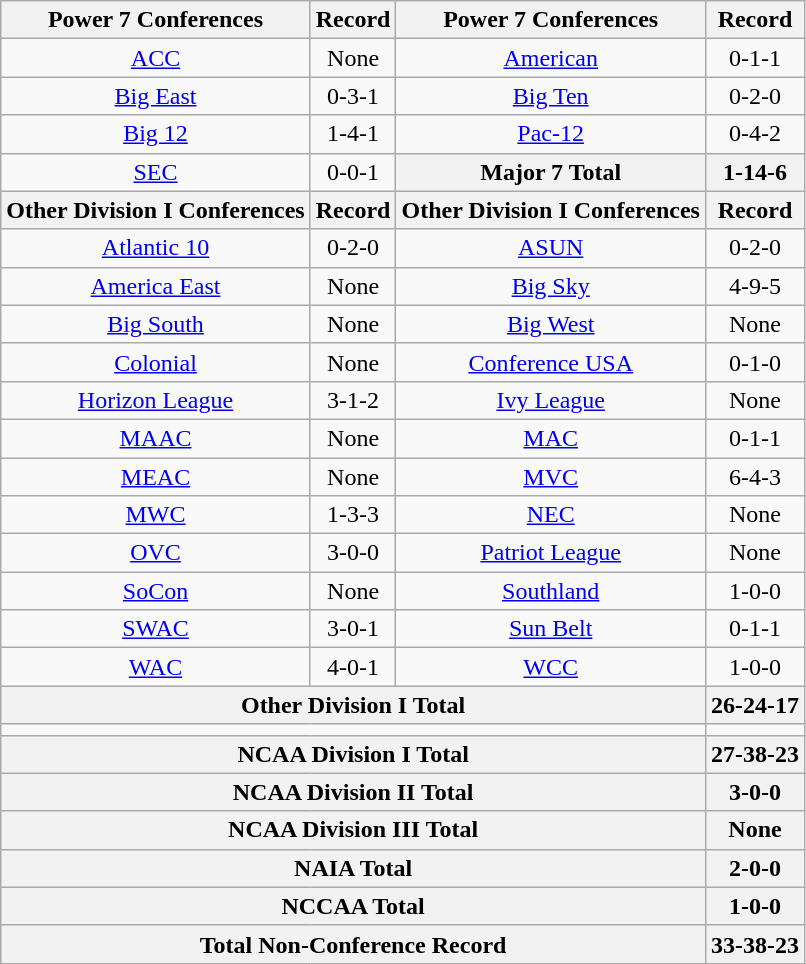<table class="wikitable" style="text-align:center">
<tr>
<th>Power 7 Conferences</th>
<th>Record</th>
<th>Power 7 Conferences</th>
<th>Record</th>
</tr>
<tr>
<td><a href='#'>ACC</a></td>
<td>None</td>
<td><a href='#'>American</a></td>
<td>0-1-1</td>
</tr>
<tr>
<td><a href='#'>Big East</a></td>
<td>0-3-1</td>
<td><a href='#'>Big Ten</a></td>
<td>0-2-0</td>
</tr>
<tr>
<td><a href='#'>Big 12</a></td>
<td>1-4-1</td>
<td><a href='#'>Pac-12</a></td>
<td>0-4-2</td>
</tr>
<tr>
<td><a href='#'>SEC</a></td>
<td>0-0-1</td>
<th>Major 7 Total</th>
<th>1-14-6</th>
</tr>
<tr>
<th>Other Division I Conferences</th>
<th>Record</th>
<th>Other Division I Conferences</th>
<th>Record</th>
</tr>
<tr>
<td><a href='#'>Atlantic 10</a></td>
<td>0-2-0</td>
<td><a href='#'>ASUN</a></td>
<td>0-2-0</td>
</tr>
<tr>
<td><a href='#'>America East</a></td>
<td>None</td>
<td><a href='#'>Big Sky</a></td>
<td>4-9-5</td>
</tr>
<tr>
<td><a href='#'>Big South</a></td>
<td>None</td>
<td><a href='#'>Big West</a></td>
<td>None</td>
</tr>
<tr>
<td><a href='#'>Colonial</a></td>
<td>None</td>
<td><a href='#'>Conference USA</a></td>
<td>0-1-0</td>
</tr>
<tr>
<td><a href='#'>Horizon League</a></td>
<td>3-1-2</td>
<td><a href='#'>Ivy League</a></td>
<td>None</td>
</tr>
<tr>
<td><a href='#'>MAAC</a></td>
<td>None</td>
<td><a href='#'>MAC</a></td>
<td>0-1-1</td>
</tr>
<tr>
<td><a href='#'>MEAC</a></td>
<td>None</td>
<td><a href='#'>MVC</a></td>
<td>6-4-3</td>
</tr>
<tr>
<td><a href='#'>MWC</a></td>
<td>1-3-3</td>
<td><a href='#'>NEC</a></td>
<td>None</td>
</tr>
<tr>
<td><a href='#'>OVC</a></td>
<td>3-0-0</td>
<td><a href='#'>Patriot League</a></td>
<td>None</td>
</tr>
<tr>
<td><a href='#'>SoCon</a></td>
<td>None</td>
<td><a href='#'>Southland</a></td>
<td>1-0-0</td>
</tr>
<tr>
<td><a href='#'>SWAC</a></td>
<td>3-0-1</td>
<td><a href='#'>Sun Belt</a></td>
<td>0-1-1</td>
</tr>
<tr>
<td><a href='#'>WAC</a></td>
<td>4-0-1</td>
<td><a href='#'>WCC</a></td>
<td>1-0-0</td>
</tr>
<tr>
<th colspan="3">Other Division I Total</th>
<th>26-24-17</th>
</tr>
<tr>
<td colspan="3"></td>
<td></td>
</tr>
<tr>
<th colspan="3">NCAA Division I Total</th>
<th>27-38-23</th>
</tr>
<tr>
<th colspan="3">NCAA Division II Total</th>
<th>3-0-0</th>
</tr>
<tr>
<th colspan="3">NCAA Division III Total</th>
<th>None</th>
</tr>
<tr>
<th colspan="3">NAIA Total</th>
<th>2-0-0</th>
</tr>
<tr>
<th colspan="3">NCCAA Total</th>
<th>1-0-0</th>
</tr>
<tr>
<th colspan="3">Total Non-Conference Record</th>
<th>33-38-23</th>
</tr>
</table>
